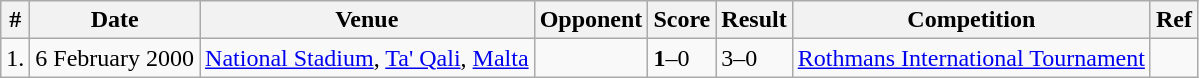<table class="wikitable">
<tr>
<th>#</th>
<th>Date</th>
<th>Venue</th>
<th>Opponent</th>
<th>Score</th>
<th>Result</th>
<th>Competition</th>
<th>Ref</th>
</tr>
<tr>
<td>1.</td>
<td>6 February 2000</td>
<td><a href='#'>National Stadium</a>, <a href='#'>Ta' Qali</a>, <a href='#'>Malta</a></td>
<td></td>
<td><strong>1</strong>–0</td>
<td>3–0</td>
<td><a href='#'>Rothmans International Tournament</a></td>
<td></td>
</tr>
</table>
